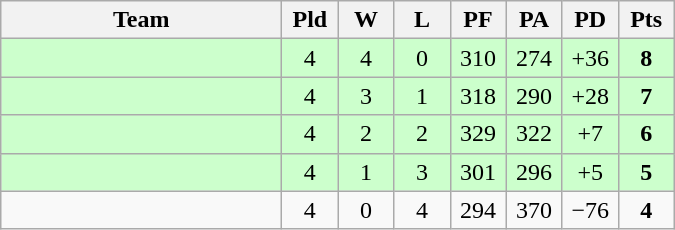<table class=wikitable style="text-align:center">
<tr>
<th width=180>Team</th>
<th width=30>Pld</th>
<th width=30>W</th>
<th width=30>L</th>
<th width=30>PF</th>
<th width=30>PA</th>
<th width=30>PD</th>
<th width=30>Pts</th>
</tr>
<tr align=center bgcolor="#ccffcc">
<td align=left></td>
<td>4</td>
<td>4</td>
<td>0</td>
<td>310</td>
<td>274</td>
<td>+36</td>
<td><strong>8</strong></td>
</tr>
<tr align=center bgcolor="#ccffcc">
<td align=left></td>
<td>4</td>
<td>3</td>
<td>1</td>
<td>318</td>
<td>290</td>
<td>+28</td>
<td><strong>7</strong></td>
</tr>
<tr align=center bgcolor="#ccffcc">
<td align=left></td>
<td>4</td>
<td>2</td>
<td>2</td>
<td>329</td>
<td>322</td>
<td>+7</td>
<td><strong>6</strong></td>
</tr>
<tr align=center bgcolor="#ccffcc">
<td align=left></td>
<td>4</td>
<td>1</td>
<td>3</td>
<td>301</td>
<td>296</td>
<td>+5</td>
<td><strong>5</strong></td>
</tr>
<tr>
<td align=left></td>
<td>4</td>
<td>0</td>
<td>4</td>
<td>294</td>
<td>370</td>
<td>−76</td>
<td><strong>4</strong></td>
</tr>
</table>
